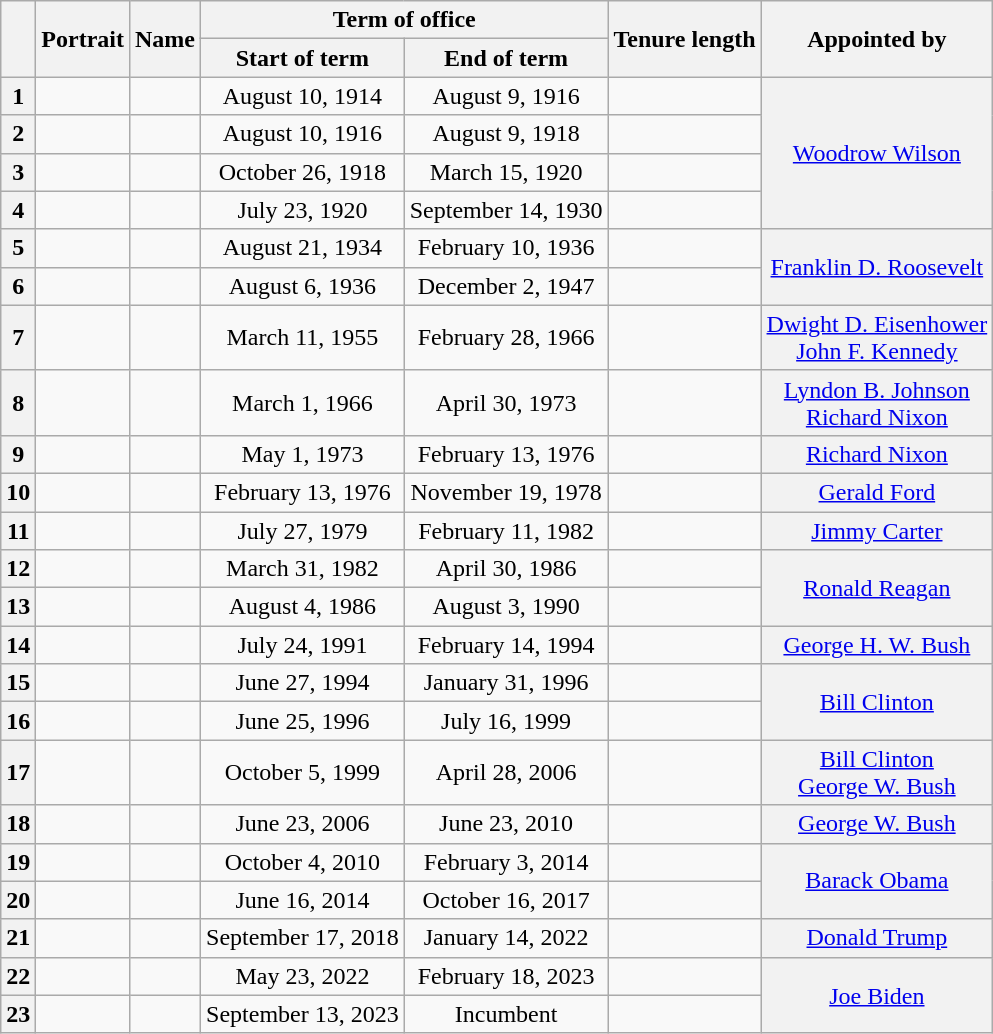<table class="wikitable" style="text-align:center">
<tr>
<th rowspan="2"></th>
<th rowspan="2">Portrait</th>
<th rowspan="2">Name<br></th>
<th colspan="2">Term of office</th>
<th rowspan="2">Tenure length</th>
<th rowspan="2">Appointed by</th>
</tr>
<tr>
<th>Start of term</th>
<th>End of term</th>
</tr>
<tr>
<th>1</th>
<td></td>
<td><br></td>
<td>August 10, 1914</td>
<td>August 9, 1916</td>
<td></td>
<th style="font-weight:normal" rowspan="4"><a href='#'>Woodrow Wilson</a></th>
</tr>
<tr>
<th>2</th>
<td></td>
<td><br></td>
<td>August 10, 1916</td>
<td>August 9, 1918</td>
<td></td>
</tr>
<tr>
<th>3</th>
<td></td>
<td><br></td>
<td>October 26, 1918</td>
<td>March 15, 1920</td>
<td></td>
</tr>
<tr>
<th>4</th>
<td></td>
<td><br></td>
<td>July 23, 1920</td>
<td>September 14, 1930</td>
<td></td>
</tr>
<tr>
<th>5</th>
<td></td>
<td><br></td>
<td>August 21, 1934</td>
<td>February 10, 1936</td>
<td></td>
<th style="font-weight:normal" rowspan="2"><a href='#'>Franklin D. Roosevelt</a></th>
</tr>
<tr>
<th>6</th>
<td></td>
<td><br></td>
<td>August 6, 1936</td>
<td>December 2, 1947</td>
<td></td>
</tr>
<tr>
<th>7</th>
<td></td>
<td><br></td>
<td>March 11, 1955</td>
<td>February 28, 1966</td>
<td></td>
<th style="font-weight:normal"><a href='#'>Dwight D. Eisenhower</a><br><a href='#'>John F. Kennedy</a></th>
</tr>
<tr>
<th>8</th>
<td></td>
<td><br></td>
<td>March 1, 1966</td>
<td>April 30, 1973</td>
<td></td>
<th style="font-weight:normal"><a href='#'>Lyndon B. Johnson</a><br><a href='#'>Richard Nixon</a></th>
</tr>
<tr>
<th>9</th>
<td></td>
<td><br></td>
<td>May 1, 1973</td>
<td>February 13, 1976</td>
<td></td>
<th style="font-weight:normal"><a href='#'>Richard Nixon</a></th>
</tr>
<tr>
<th>10</th>
<td></td>
<td><br></td>
<td>February 13, 1976</td>
<td>November 19, 1978</td>
<td></td>
<th style="font-weight:normal"><a href='#'>Gerald Ford</a></th>
</tr>
<tr>
<th>11</th>
<td></td>
<td><br></td>
<td>July 27, 1979</td>
<td>February 11, 1982</td>
<td></td>
<th style="font-weight:normal"><a href='#'>Jimmy Carter</a></th>
</tr>
<tr>
<th>12</th>
<td></td>
<td><br></td>
<td>March 31, 1982</td>
<td>April 30, 1986</td>
<td></td>
<th style="font-weight:normal" rowspan="2"><a href='#'>Ronald Reagan</a></th>
</tr>
<tr>
<th>13</th>
<td></td>
<td><br></td>
<td>August 4, 1986</td>
<td>August 3, 1990</td>
<td></td>
</tr>
<tr>
<th>14</th>
<td></td>
<td><br></td>
<td>July 24, 1991</td>
<td>February 14, 1994</td>
<td></td>
<th style="font-weight:normal"><a href='#'>George H. W. Bush</a></th>
</tr>
<tr>
<th>15</th>
<td></td>
<td><br></td>
<td>June 27, 1994</td>
<td>January 31, 1996</td>
<td></td>
<th style="font-weight:normal" rowspan="2"><a href='#'>Bill Clinton</a></th>
</tr>
<tr>
<th>16</th>
<td></td>
<td><br></td>
<td>June 25, 1996</td>
<td>July 16, 1999</td>
<td></td>
</tr>
<tr>
<th>17</th>
<td></td>
<td><br></td>
<td>October 5, 1999</td>
<td>April 28, 2006</td>
<td></td>
<th style="font-weight:normal"><a href='#'>Bill Clinton</a><br><a href='#'>George W. Bush</a></th>
</tr>
<tr>
<th>18</th>
<td></td>
<td><br></td>
<td>June 23, 2006</td>
<td>June 23, 2010</td>
<td></td>
<th style="font-weight:normal"><a href='#'>George W. Bush</a></th>
</tr>
<tr>
<th>19</th>
<td></td>
<td><br></td>
<td>October 4, 2010</td>
<td>February 3, 2014</td>
<td></td>
<th style="font-weight:normal" rowspan="2"><a href='#'>Barack Obama</a></th>
</tr>
<tr>
<th>20</th>
<td></td>
<td><br></td>
<td>June 16, 2014</td>
<td>October 16, 2017</td>
<td></td>
</tr>
<tr>
<th>21</th>
<td></td>
<td><br></td>
<td>September 17, 2018</td>
<td>January 14, 2022</td>
<td></td>
<th style="font-weight:normal"><a href='#'>Donald Trump</a></th>
</tr>
<tr>
<th>22</th>
<td></td>
<td><br></td>
<td>May 23, 2022</td>
<td>February 18, 2023</td>
<td></td>
<th style="font-weight:normal" rowspan=2><a href='#'>Joe Biden</a></th>
</tr>
<tr>
<th>23</th>
<td></td>
<td><br></td>
<td>September 13, 2023</td>
<td>Incumbent</td>
<td></td>
</tr>
</table>
